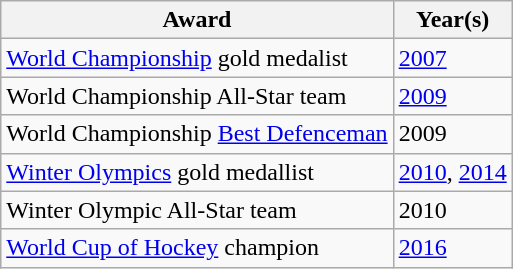<table class="wikitable">
<tr>
<th>Award</th>
<th>Year(s)</th>
</tr>
<tr>
<td><a href='#'>World Championship</a> gold medalist</td>
<td><a href='#'>2007</a></td>
</tr>
<tr>
<td>World Championship All-Star team</td>
<td><a href='#'>2009</a></td>
</tr>
<tr>
<td>World Championship <a href='#'>Best Defenceman</a></td>
<td>2009</td>
</tr>
<tr>
<td><a href='#'>Winter Olympics</a> gold medallist</td>
<td><a href='#'>2010</a>, <a href='#'>2014</a></td>
</tr>
<tr>
<td>Winter Olympic All-Star team</td>
<td>2010</td>
</tr>
<tr>
<td><a href='#'>World Cup of Hockey</a> champion</td>
<td><a href='#'>2016</a></td>
</tr>
</table>
